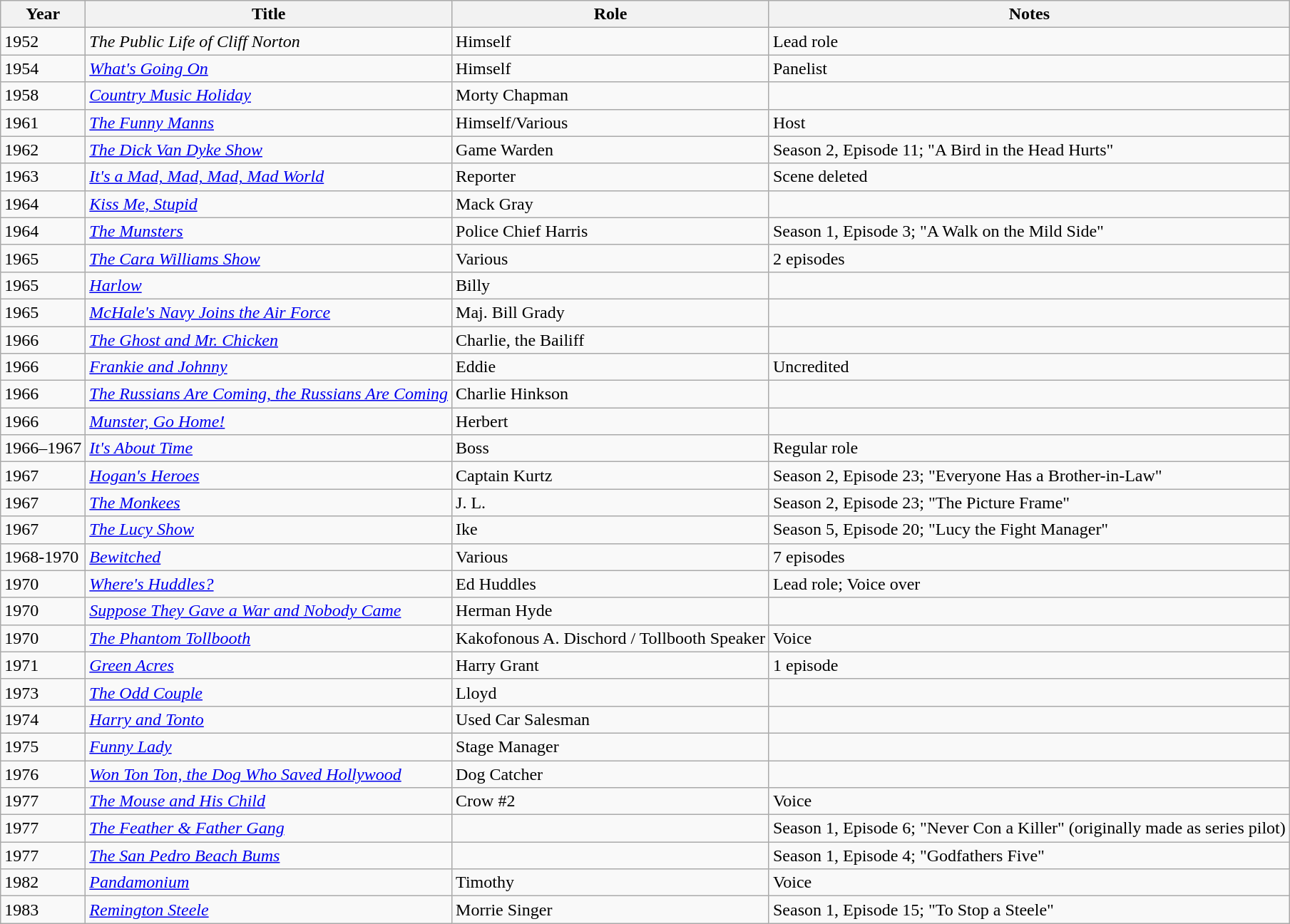<table class="wikitable">
<tr>
<th>Year</th>
<th>Title</th>
<th>Role</th>
<th>Notes</th>
</tr>
<tr>
<td>1952</td>
<td><em>The Public Life of Cliff Norton</em></td>
<td>Himself</td>
<td>Lead role</td>
</tr>
<tr>
<td>1954</td>
<td><em><a href='#'>What's Going On</a></em></td>
<td>Himself</td>
<td>Panelist</td>
</tr>
<tr>
<td>1958</td>
<td><em><a href='#'>Country Music Holiday</a></em></td>
<td>Morty Chapman</td>
<td></td>
</tr>
<tr>
<td>1961</td>
<td><em><a href='#'>The Funny Manns</a></em></td>
<td>Himself/Various</td>
<td>Host</td>
</tr>
<tr>
<td>1962</td>
<td><em><a href='#'>The Dick Van Dyke Show</a></em></td>
<td>Game Warden</td>
<td>Season 2, Episode 11; "A Bird in the Head Hurts"</td>
</tr>
<tr>
<td>1963</td>
<td><em><a href='#'>It's a Mad, Mad, Mad, Mad World</a></em></td>
<td>Reporter</td>
<td>Scene deleted</td>
</tr>
<tr>
<td>1964</td>
<td><em><a href='#'>Kiss Me, Stupid</a></em></td>
<td>Mack Gray</td>
<td></td>
</tr>
<tr>
<td>1964</td>
<td><em><a href='#'>The Munsters</a></em></td>
<td>Police Chief Harris</td>
<td>Season 1, Episode 3; "A Walk on the Mild Side"</td>
</tr>
<tr>
<td>1965</td>
<td><em><a href='#'>The Cara Williams Show</a></em></td>
<td>Various</td>
<td>2 episodes</td>
</tr>
<tr>
<td>1965</td>
<td><em><a href='#'>Harlow</a></em></td>
<td>Billy</td>
<td></td>
</tr>
<tr>
<td>1965</td>
<td><em><a href='#'>McHale's Navy Joins the Air Force</a></em></td>
<td>Maj. Bill Grady</td>
<td></td>
</tr>
<tr>
<td>1966</td>
<td><em><a href='#'>The Ghost and Mr. Chicken</a></em></td>
<td>Charlie, the Bailiff</td>
<td></td>
</tr>
<tr>
<td>1966</td>
<td><em><a href='#'>Frankie and Johnny</a></em></td>
<td>Eddie</td>
<td>Uncredited</td>
</tr>
<tr>
<td>1966</td>
<td><em><a href='#'>The Russians Are Coming, the Russians Are Coming</a></em></td>
<td>Charlie Hinkson</td>
<td></td>
</tr>
<tr>
<td>1966</td>
<td><em><a href='#'>Munster, Go Home!</a></em></td>
<td>Herbert</td>
<td></td>
</tr>
<tr>
<td>1966–1967</td>
<td><em><a href='#'>It's About Time</a></em></td>
<td>Boss</td>
<td>Regular role</td>
</tr>
<tr>
<td>1967</td>
<td><em><a href='#'>Hogan's Heroes</a></em></td>
<td>Captain Kurtz</td>
<td>Season 2, Episode 23; "Everyone Has a Brother-in-Law"</td>
</tr>
<tr>
<td>1967</td>
<td><em><a href='#'>The Monkees</a></em></td>
<td>J. L.</td>
<td>Season 2, Episode 23; "The Picture Frame"</td>
</tr>
<tr>
<td>1967</td>
<td><em><a href='#'>The Lucy Show</a></em></td>
<td>Ike</td>
<td>Season 5, Episode 20; "Lucy the Fight Manager"</td>
</tr>
<tr>
<td>1968-1970</td>
<td><em><a href='#'>Bewitched</a></em></td>
<td>Various</td>
<td>7 episodes</td>
</tr>
<tr>
<td>1970</td>
<td><em><a href='#'>Where's Huddles?</a></em></td>
<td>Ed Huddles</td>
<td>Lead role; Voice over</td>
</tr>
<tr>
<td>1970</td>
<td><em><a href='#'>Suppose They Gave a War and Nobody Came</a></em></td>
<td>Herman Hyde</td>
<td></td>
</tr>
<tr>
<td>1970</td>
<td><em><a href='#'>The Phantom Tollbooth</a></em></td>
<td>Kakofonous A. Dischord / Tollbooth Speaker</td>
<td>Voice</td>
</tr>
<tr>
<td>1971</td>
<td><em><a href='#'>Green Acres</a></em></td>
<td>Harry Grant</td>
<td>1 episode</td>
</tr>
<tr>
<td>1973</td>
<td><em><a href='#'>The Odd Couple</a></em></td>
<td>Lloyd</td>
<td></td>
</tr>
<tr>
<td>1974</td>
<td><em><a href='#'>Harry and Tonto</a></em></td>
<td>Used Car Salesman</td>
<td></td>
</tr>
<tr>
<td>1975</td>
<td><em><a href='#'>Funny Lady</a></em></td>
<td>Stage Manager</td>
<td></td>
</tr>
<tr>
<td>1976</td>
<td><em><a href='#'>Won Ton Ton, the Dog Who Saved Hollywood</a></em></td>
<td>Dog Catcher</td>
<td></td>
</tr>
<tr>
<td>1977</td>
<td><em><a href='#'>The Mouse and His Child</a></em></td>
<td>Crow #2</td>
<td>Voice</td>
</tr>
<tr>
<td>1977</td>
<td><em><a href='#'>The Feather & Father Gang</a></em></td>
<td></td>
<td>Season 1, Episode 6; "Never Con a Killer" (originally made as series pilot)</td>
</tr>
<tr>
<td>1977</td>
<td><em><a href='#'>The San Pedro Beach Bums</a></em></td>
<td></td>
<td>Season 1, Episode 4; "Godfathers Five"</td>
</tr>
<tr>
<td>1982</td>
<td><em><a href='#'>Pandamonium</a></em></td>
<td>Timothy</td>
<td>Voice</td>
</tr>
<tr>
<td>1983</td>
<td><em><a href='#'>Remington Steele</a></em></td>
<td>Morrie Singer</td>
<td>Season 1, Episode 15; "To Stop a Steele"</td>
</tr>
</table>
